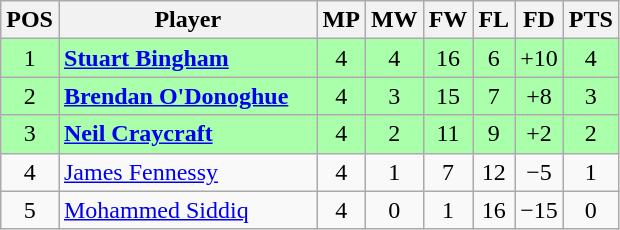<table class="wikitable" style="text-align: center;">
<tr>
<th width=20>POS</th>
<th width=165>Player</th>
<th width=20>MP</th>
<th width=20>MW</th>
<th width=20>FW</th>
<th width=20>FL</th>
<th width=20>FD</th>
<th width=20>PTS</th>
</tr>
<tr style="background:#afa;">
<td>1</td>
<td style="text-align:left;"> <strong><a href='#'>Stuart Bingham</a></strong></td>
<td>4</td>
<td>4</td>
<td>16</td>
<td>6</td>
<td>+10</td>
<td>4</td>
</tr>
<tr style="background:#afa;">
<td>2</td>
<td style="text-align:left;"> <strong><a href='#'>Brendan O'Donoghue</a></strong></td>
<td>4</td>
<td>3</td>
<td>15</td>
<td>7</td>
<td>+8</td>
<td>3</td>
</tr>
<tr style="background:#afa;">
<td>3</td>
<td style="text-align:left;"> <strong><a href='#'>Neil Craycraft</a></strong></td>
<td>4</td>
<td>2</td>
<td>11</td>
<td>9</td>
<td>+2</td>
<td>2</td>
</tr>
<tr>
<td>4</td>
<td style="text-align:left;"> <a href='#'>James Fennessy</a></td>
<td>4</td>
<td>1</td>
<td>7</td>
<td>12</td>
<td>−5</td>
<td>1</td>
</tr>
<tr>
<td>5</td>
<td style="text-align:left;"> <a href='#'>Mohammed Siddiq</a></td>
<td>4</td>
<td>0</td>
<td>1</td>
<td>16</td>
<td>−15</td>
<td>0</td>
</tr>
</table>
